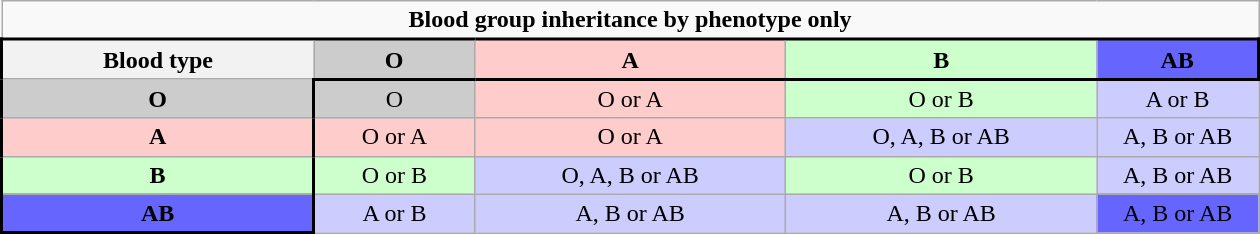<table class="wikitable" style="border:darkgrey; float:right; margin-left:20px; text-align:center;">
<tr>
<td colspan="5"><strong>Blood group inheritance by phenotype only</strong></td>
</tr>
<tr>
<th scope="col"  style="width:200px; border-top:2px solid black; border-left:2px solid black;">Blood type</th>
<th scope="col"  style="width:100px; background:#ccc; border-top:2px solid black; border-bottom:2px solid black;"><strong>O</strong></th>
<th scope="col"  style="width:200px; background:#fcc; border-top:2px solid black; border-bottom:2px solid black;"><strong>A</strong></th>
<th scope="col"  style="width:200px; background:#cfc; border-top:2px solid black; border-bottom:2px solid black;"><strong>B</strong></th>
<th scope="col"  style="width:100px; background:#66f; border-top:2px solid black; border-bottom:2px solid black; border-right:2px solid black;"><strong>AB</strong></th>
</tr>
<tr>
<td style="background:#ccc; border-left:2px solid black; border-right:2px solid black;"><strong>O</strong></td>
<td style="background:#ccc;">O</td>
<td style="background:#fcc;">O or A</td>
<td style="background:#cfc;">O or B</td>
<td style="background:#ccf;">A or B</td>
</tr>
<tr>
<td style="background:#fcc; border-left:2px solid black; border-right:2px solid black;"><strong>A</strong></td>
<td style="background:#fcc;">O or A</td>
<td style="background:#fcc;">O or A</td>
<td style="background:#ccf;">O, A, B or AB</td>
<td style="background:#ccf;">A, B or AB</td>
</tr>
<tr>
<td style="background:#cfc; border-left:2px solid black; border-right:2px solid black;"><strong>B</strong></td>
<td style="background:#cfc;">O or B</td>
<td style="background:#ccf;">O, A, B or AB</td>
<td style="background:#cfc;">O or B</td>
<td style="background:#ccf;">A, B or AB</td>
</tr>
<tr>
<td style="background:#66f; border-left:2px solid black; border-right:2px solid black; border-bottom:2px solid black;"><strong>AB</strong></td>
<td style="background:#ccf;">A or B</td>
<td style="background:#ccf;">A, B or AB</td>
<td style="background:#ccf;">A, B or AB</td>
<td style="background:#66f;">A, B or AB</td>
</tr>
</table>
